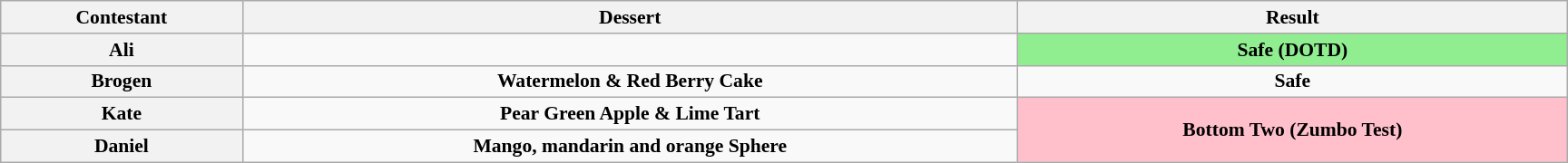<table class="wikitable plainrowheaders" style="text-align:center; font-size:90%; width:80em;">
<tr>
<th>Contestant</th>
<th>Dessert</th>
<th>Result</th>
</tr>
<tr>
<th>Ali</th>
<td></td>
<td style="background:lightgreen;"><strong>Safe (DOTD)</strong></td>
</tr>
<tr>
<th>Brogen</th>
<td><strong>Watermelon & Red Berry Cake</strong></td>
<td><strong>Safe</strong></td>
</tr>
<tr>
<th>Kate</th>
<td><strong>Pear Green Apple & Lime Tart</strong></td>
<td rowspan="2" style="background:pink;"><strong>Bottom Two (Zumbo Test)</strong></td>
</tr>
<tr>
<th>Daniel</th>
<td><strong> Mango, mandarin and orange Sphere</strong></td>
</tr>
</table>
